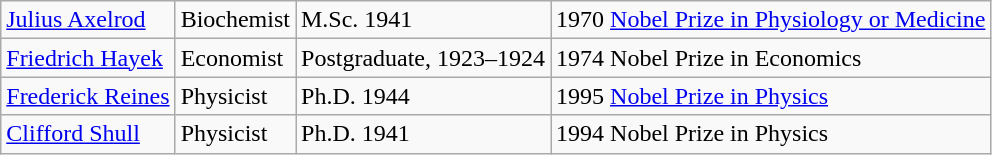<table class="wikitable">
<tr>
<td><a href='#'>Julius Axelrod</a></td>
<td>Biochemist</td>
<td>M.Sc. 1941</td>
<td>1970 <a href='#'>Nobel Prize in Physiology or Medicine</a></td>
</tr>
<tr>
<td><a href='#'>Friedrich Hayek</a></td>
<td>Economist</td>
<td>Postgraduate, 1923–1924</td>
<td>1974 Nobel Prize in Economics</td>
</tr>
<tr>
<td><a href='#'>Frederick Reines</a></td>
<td>Physicist</td>
<td>Ph.D. 1944</td>
<td>1995 <a href='#'>Nobel Prize in Physics</a></td>
</tr>
<tr>
<td><a href='#'>Clifford Shull</a></td>
<td>Physicist</td>
<td>Ph.D. 1941</td>
<td>1994 Nobel Prize in Physics</td>
</tr>
</table>
